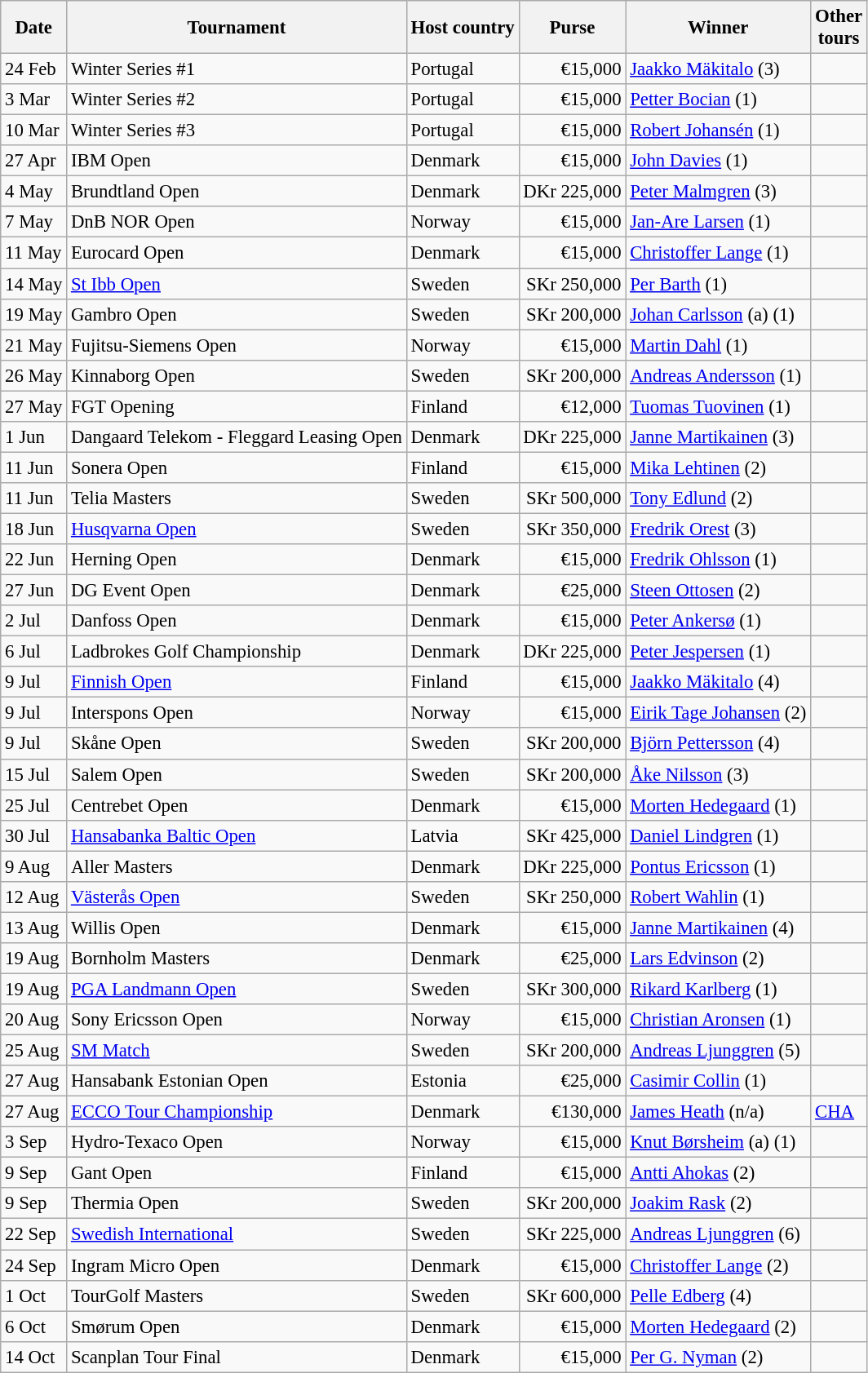<table class="wikitable" style="font-size:95%;">
<tr>
<th>Date</th>
<th>Tournament</th>
<th>Host country</th>
<th>Purse</th>
<th>Winner</th>
<th>Other<br>tours</th>
</tr>
<tr>
<td>24 Feb</td>
<td>Winter Series #1</td>
<td>Portugal</td>
<td align=right>€15,000</td>
<td> <a href='#'>Jaakko Mäkitalo</a> (3)</td>
<td></td>
</tr>
<tr>
<td>3 Mar</td>
<td>Winter Series #2</td>
<td>Portugal</td>
<td align=right>€15,000</td>
<td> <a href='#'>Petter Bocian</a> (1)</td>
<td></td>
</tr>
<tr>
<td>10 Mar</td>
<td>Winter Series #3</td>
<td>Portugal</td>
<td align=right>€15,000</td>
<td> <a href='#'>Robert Johansén</a> (1)</td>
<td></td>
</tr>
<tr>
<td>27 Apr</td>
<td>IBM Open</td>
<td>Denmark</td>
<td align=right>€15,000</td>
<td> <a href='#'>John Davies</a> (1)</td>
<td></td>
</tr>
<tr>
<td>4 May</td>
<td>Brundtland Open</td>
<td>Denmark</td>
<td align=right>DKr 225,000</td>
<td> <a href='#'>Peter Malmgren</a> (3)</td>
<td></td>
</tr>
<tr>
<td>7 May</td>
<td>DnB NOR Open</td>
<td>Norway</td>
<td align=right>€15,000</td>
<td> <a href='#'>Jan-Are Larsen</a> (1)</td>
<td></td>
</tr>
<tr>
<td>11 May</td>
<td>Eurocard Open</td>
<td>Denmark</td>
<td align=right>€15,000</td>
<td> <a href='#'>Christoffer Lange</a> (1)</td>
<td></td>
</tr>
<tr>
<td>14 May</td>
<td><a href='#'>St Ibb Open</a></td>
<td>Sweden</td>
<td align=right>SKr 250,000</td>
<td> <a href='#'>Per Barth</a> (1)</td>
<td></td>
</tr>
<tr>
<td>19 May</td>
<td>Gambro Open</td>
<td>Sweden</td>
<td align=right>SKr 200,000</td>
<td> <a href='#'>Johan Carlsson</a> (a) (1)</td>
<td></td>
</tr>
<tr>
<td>21 May</td>
<td>Fujitsu-Siemens Open</td>
<td>Norway</td>
<td align=right>€15,000</td>
<td> <a href='#'>Martin Dahl</a> (1)</td>
<td></td>
</tr>
<tr>
<td>26 May</td>
<td>Kinnaborg Open</td>
<td>Sweden</td>
<td align=right>SKr 200,000</td>
<td> <a href='#'>Andreas Andersson</a> (1)</td>
<td></td>
</tr>
<tr>
<td>27 May</td>
<td>FGT Opening</td>
<td>Finland</td>
<td align=right>€12,000</td>
<td> <a href='#'>Tuomas Tuovinen</a> (1)</td>
<td></td>
</tr>
<tr>
<td>1 Jun</td>
<td>Dangaard Telekom - Fleggard Leasing Open</td>
<td>Denmark</td>
<td align=right>DKr 225,000</td>
<td> <a href='#'>Janne Martikainen</a> (3)</td>
<td></td>
</tr>
<tr>
<td>11 Jun</td>
<td>Sonera Open</td>
<td>Finland</td>
<td align=right>€15,000</td>
<td> <a href='#'>Mika Lehtinen</a> (2)</td>
<td></td>
</tr>
<tr>
<td>11 Jun</td>
<td>Telia Masters</td>
<td>Sweden</td>
<td align=right>SKr 500,000</td>
<td> <a href='#'>Tony Edlund</a> (2)</td>
<td></td>
</tr>
<tr>
<td>18 Jun</td>
<td><a href='#'>Husqvarna Open</a></td>
<td>Sweden</td>
<td align=right>SKr 350,000</td>
<td> <a href='#'>Fredrik Orest</a> (3)</td>
<td></td>
</tr>
<tr>
<td>22 Jun</td>
<td>Herning Open</td>
<td>Denmark</td>
<td align=right>€15,000</td>
<td> <a href='#'>Fredrik Ohlsson</a> (1)</td>
<td></td>
</tr>
<tr>
<td>27 Jun</td>
<td>DG Event Open</td>
<td>Denmark</td>
<td align=right>€25,000</td>
<td> <a href='#'>Steen Ottosen</a> (2)</td>
<td></td>
</tr>
<tr>
<td>2 Jul</td>
<td>Danfoss Open</td>
<td>Denmark</td>
<td align=right>€15,000</td>
<td> <a href='#'>Peter Ankersø</a> (1)</td>
<td></td>
</tr>
<tr>
<td>6 Jul</td>
<td>Ladbrokes Golf Championship</td>
<td>Denmark</td>
<td align=right>DKr 225,000</td>
<td> <a href='#'>Peter Jespersen</a> (1)</td>
<td></td>
</tr>
<tr>
<td>9 Jul</td>
<td><a href='#'>Finnish Open</a></td>
<td>Finland</td>
<td align=right>€15,000</td>
<td> <a href='#'>Jaakko Mäkitalo</a> (4)</td>
<td></td>
</tr>
<tr>
<td>9 Jul</td>
<td>Interspons Open</td>
<td>Norway</td>
<td align=right>€15,000</td>
<td> <a href='#'>Eirik Tage Johansen</a> (2)</td>
<td></td>
</tr>
<tr>
<td>9 Jul</td>
<td>Skåne Open</td>
<td>Sweden</td>
<td align=right>SKr 200,000</td>
<td> <a href='#'>Björn Pettersson</a> (4)</td>
<td></td>
</tr>
<tr>
<td>15 Jul</td>
<td>Salem Open</td>
<td>Sweden</td>
<td align=right>SKr 200,000</td>
<td> <a href='#'>Åke Nilsson</a> (3)</td>
<td></td>
</tr>
<tr>
<td>25 Jul</td>
<td>Centrebet Open</td>
<td>Denmark</td>
<td align=right>€15,000</td>
<td> <a href='#'>Morten Hedegaard</a> (1)</td>
<td></td>
</tr>
<tr>
<td>30 Jul</td>
<td><a href='#'>Hansabanka Baltic Open</a></td>
<td>Latvia</td>
<td align=right>SKr 425,000</td>
<td> <a href='#'>Daniel Lindgren</a> (1)</td>
<td></td>
</tr>
<tr>
<td>9 Aug</td>
<td>Aller Masters</td>
<td>Denmark</td>
<td align=right>DKr 225,000</td>
<td> <a href='#'>Pontus Ericsson</a> (1)</td>
<td></td>
</tr>
<tr>
<td>12 Aug</td>
<td><a href='#'>Västerås Open</a></td>
<td>Sweden</td>
<td align=right>SKr 250,000</td>
<td> <a href='#'>Robert Wahlin</a> (1)</td>
<td></td>
</tr>
<tr>
<td>13 Aug</td>
<td>Willis Open</td>
<td>Denmark</td>
<td align=right>€15,000</td>
<td> <a href='#'>Janne Martikainen</a> (4)</td>
<td></td>
</tr>
<tr>
<td>19 Aug</td>
<td>Bornholm Masters</td>
<td>Denmark</td>
<td align=right>€25,000</td>
<td> <a href='#'>Lars Edvinson</a> (2)</td>
<td></td>
</tr>
<tr>
<td>19 Aug</td>
<td><a href='#'>PGA Landmann Open</a></td>
<td>Sweden</td>
<td align=right>SKr 300,000</td>
<td> <a href='#'>Rikard Karlberg</a> (1)</td>
<td></td>
</tr>
<tr>
<td>20 Aug</td>
<td>Sony Ericsson Open</td>
<td>Norway</td>
<td align=right>€15,000</td>
<td> <a href='#'>Christian Aronsen</a> (1)</td>
<td></td>
</tr>
<tr>
<td>25 Aug</td>
<td><a href='#'>SM Match</a></td>
<td>Sweden</td>
<td align=right>SKr 200,000</td>
<td> <a href='#'>Andreas Ljunggren</a> (5)</td>
<td></td>
</tr>
<tr>
<td>27 Aug</td>
<td>Hansabank Estonian Open</td>
<td>Estonia</td>
<td align=right>€25,000</td>
<td> <a href='#'>Casimir Collin</a> (1)</td>
<td></td>
</tr>
<tr>
<td>27 Aug</td>
<td><a href='#'>ECCO Tour Championship</a></td>
<td>Denmark</td>
<td align=right>€130,000</td>
<td> <a href='#'>James Heath</a> (n/a)</td>
<td><a href='#'>CHA</a></td>
</tr>
<tr>
<td>3 Sep</td>
<td>Hydro-Texaco Open</td>
<td>Norway</td>
<td align=right>€15,000</td>
<td> <a href='#'>Knut Børsheim</a> (a) (1)</td>
<td></td>
</tr>
<tr>
<td>9 Sep</td>
<td>Gant Open</td>
<td>Finland</td>
<td align=right>€15,000</td>
<td> <a href='#'>Antti Ahokas</a> (2)</td>
<td></td>
</tr>
<tr>
<td>9 Sep</td>
<td>Thermia Open</td>
<td>Sweden</td>
<td align=right>SKr 200,000</td>
<td> <a href='#'>Joakim Rask</a> (2)</td>
<td></td>
</tr>
<tr>
<td>22 Sep</td>
<td><a href='#'>Swedish International</a></td>
<td>Sweden</td>
<td align=right>SKr 225,000</td>
<td> <a href='#'>Andreas Ljunggren</a> (6)</td>
<td></td>
</tr>
<tr>
<td>24 Sep</td>
<td>Ingram Micro Open</td>
<td>Denmark</td>
<td align=right>€15,000</td>
<td> <a href='#'>Christoffer Lange</a> (2)</td>
<td></td>
</tr>
<tr>
<td>1 Oct</td>
<td>TourGolf Masters</td>
<td>Sweden</td>
<td align=right>SKr 600,000</td>
<td> <a href='#'>Pelle Edberg</a> (4)</td>
<td></td>
</tr>
<tr>
<td>6 Oct</td>
<td>Smørum Open</td>
<td>Denmark</td>
<td align=right>€15,000</td>
<td> <a href='#'>Morten Hedegaard</a> (2)</td>
<td></td>
</tr>
<tr>
<td>14 Oct</td>
<td>Scanplan Tour Final</td>
<td>Denmark</td>
<td align=right>€15,000</td>
<td> <a href='#'>Per G. Nyman</a> (2)</td>
<td></td>
</tr>
</table>
